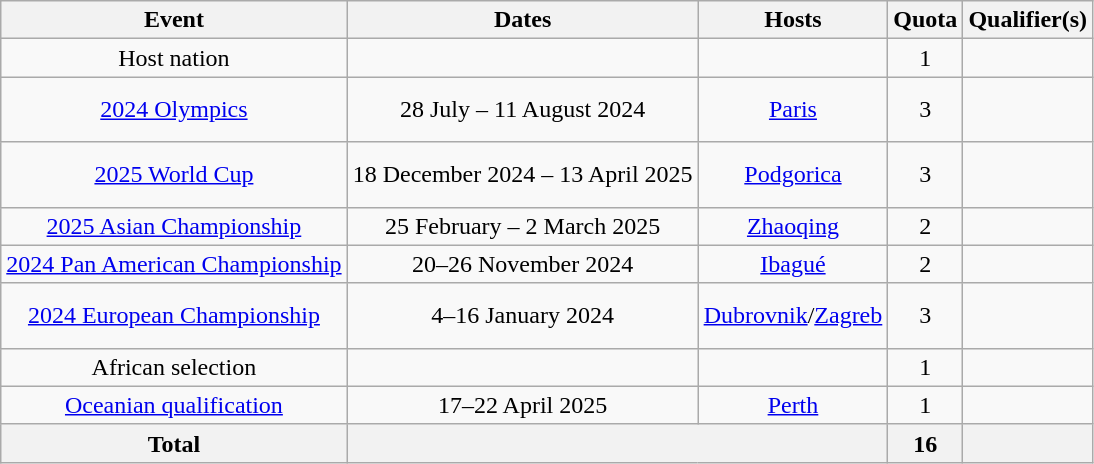<table class="wikitable">
<tr>
<th>Event</th>
<th>Dates</th>
<th>Hosts</th>
<th>Quota</th>
<th>Qualifier(s)</th>
</tr>
<tr>
<td align="center">Host nation</td>
<td></td>
<td></td>
<td align="center">1</td>
<td></td>
</tr>
<tr>
<td align="center"><a href='#'>2024 Olympics</a></td>
<td align="center">28 July – 11 August 2024</td>
<td align="center"> <a href='#'>Paris</a></td>
<td align="center">3</td>
<td><br><br></td>
</tr>
<tr>
<td align="center"><a href='#'>2025 World Cup</a></td>
<td align="center">18 December 2024 – 13 April 2025</td>
<td align="center"> <a href='#'>Podgorica</a></td>
<td align="center">3</td>
<td><br><br></td>
</tr>
<tr>
<td align="center"><a href='#'>2025 Asian Championship</a></td>
<td align="center">25 February – 2 March 2025</td>
<td align="center"> <a href='#'>Zhaoqing</a></td>
<td align="center">2</td>
<td><br></td>
</tr>
<tr>
<td align="center"><a href='#'>2024 Pan American Championship</a></td>
<td align="center">20–26 November 2024</td>
<td align="center"> <a href='#'>Ibagué</a></td>
<td align="center">2</td>
<td><br></td>
</tr>
<tr>
<td align="center"><a href='#'>2024 European Championship</a></td>
<td align="center">4–16 January 2024</td>
<td align="center"> <a href='#'>Dubrovnik</a>/<a href='#'>Zagreb</a></td>
<td align="center">3</td>
<td><br><br></td>
</tr>
<tr>
<td align="center">African selection</td>
<td></td>
<td></td>
<td align="center">1</td>
<td></td>
</tr>
<tr>
<td align="center"><a href='#'>Oceanian qualification</a></td>
<td align="center">17–22 April 2025</td>
<td align="center"> <a href='#'>Perth</a></td>
<td align="center">1</td>
<td></td>
</tr>
<tr>
<th>Total</th>
<th colspan="2"></th>
<th>16</th>
<th></th>
</tr>
</table>
